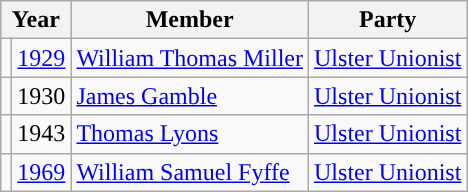<table class="wikitable">
<tr>
<th colspan=2>Year</th>
<th>Member</th>
<th>Party</th>
</tr>
<tr>
<td style="background-color: "></td>
<td><a href='#'>1929</a></td>
<td><a href='#'>William Thomas Miller</a></td>
<td><a href='#'>Ulster Unionist</a></td>
</tr>
<tr>
<td style="background-color: "></td>
<td>1930</td>
<td><a href='#'>James Gamble</a></td>
<td><a href='#'>Ulster Unionist</a></td>
</tr>
<tr>
<td style="background-color: "></td>
<td>1943</td>
<td><a href='#'>Thomas Lyons</a></td>
<td><a href='#'>Ulster Unionist</a></td>
</tr>
<tr>
<td style="background-color: "></td>
<td><a href='#'>1969</a></td>
<td><a href='#'>William Samuel Fyffe</a></td>
<td><a href='#'>Ulster Unionist</a></td>
</tr>
</table>
